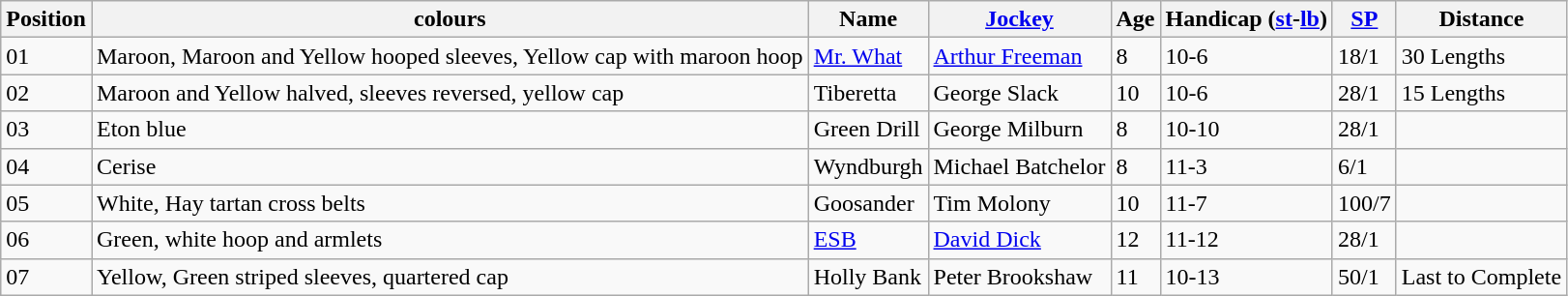<table class="wikitable sortable">
<tr>
<th>Position</th>
<th>colours</th>
<th>Name</th>
<th><a href='#'>Jockey</a></th>
<th data-sort-type="number">Age</th>
<th>Handicap (<a href='#'>st</a>-<a href='#'>lb</a>)</th>
<th><a href='#'>SP</a></th>
<th>Distance</th>
</tr>
<tr>
<td>01</td>
<td>Maroon, Maroon and Yellow hooped sleeves, Yellow cap with maroon hoop</td>
<td><a href='#'>Mr. What</a></td>
<td><a href='#'>Arthur Freeman</a></td>
<td>8</td>
<td>10-6</td>
<td>18/1</td>
<td>30 Lengths</td>
</tr>
<tr>
<td>02</td>
<td>Maroon and Yellow halved, sleeves reversed, yellow cap</td>
<td>Tiberetta</td>
<td>George Slack</td>
<td>10</td>
<td>10-6</td>
<td>28/1</td>
<td>15 Lengths</td>
</tr>
<tr>
<td>03</td>
<td>Eton blue</td>
<td>Green Drill</td>
<td>George Milburn</td>
<td>8</td>
<td>10-10</td>
<td>28/1</td>
<td></td>
</tr>
<tr>
<td>04</td>
<td>Cerise</td>
<td>Wyndburgh</td>
<td>Michael Batchelor</td>
<td>8</td>
<td>11-3</td>
<td>6/1</td>
<td></td>
</tr>
<tr>
<td>05</td>
<td>White, Hay tartan cross belts</td>
<td>Goosander</td>
<td>Tim Molony</td>
<td>10</td>
<td>11-7</td>
<td>100/7</td>
<td></td>
</tr>
<tr>
<td>06</td>
<td>Green, white hoop and armlets</td>
<td><a href='#'>ESB</a></td>
<td><a href='#'>David Dick</a></td>
<td>12</td>
<td>11-12</td>
<td>28/1</td>
<td></td>
</tr>
<tr>
<td>07</td>
<td>Yellow, Green striped sleeves, quartered cap</td>
<td>Holly Bank</td>
<td>Peter Brookshaw</td>
<td>11</td>
<td>10-13</td>
<td>50/1</td>
<td>Last to Complete</td>
</tr>
</table>
